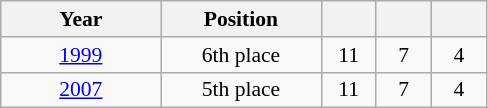<table class="wikitable" style="text-align: center;font-size:90%;">
<tr>
<th width=100>Year</th>
<th width=100>Position</th>
<th width=30></th>
<th width=30></th>
<th width=30></th>
</tr>
<tr>
<td> <a href='#'>1999</a></td>
<td>6th place</td>
<td>11</td>
<td>7</td>
<td>4</td>
</tr>
<tr>
<td> <a href='#'>2007</a></td>
<td>5th place</td>
<td>11</td>
<td>7</td>
<td>4</td>
</tr>
</table>
